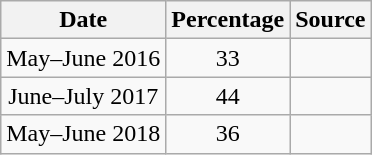<table class="wikitable" style="text-align: center;">
<tr>
<th>Date</th>
<th>Percentage</th>
<th>Source</th>
</tr>
<tr>
<td>May–June 2016</td>
<td>33</td>
<td></td>
</tr>
<tr>
<td>June–July 2017</td>
<td>44</td>
<td></td>
</tr>
<tr>
<td>May–June 2018</td>
<td>36</td>
<td></td>
</tr>
</table>
